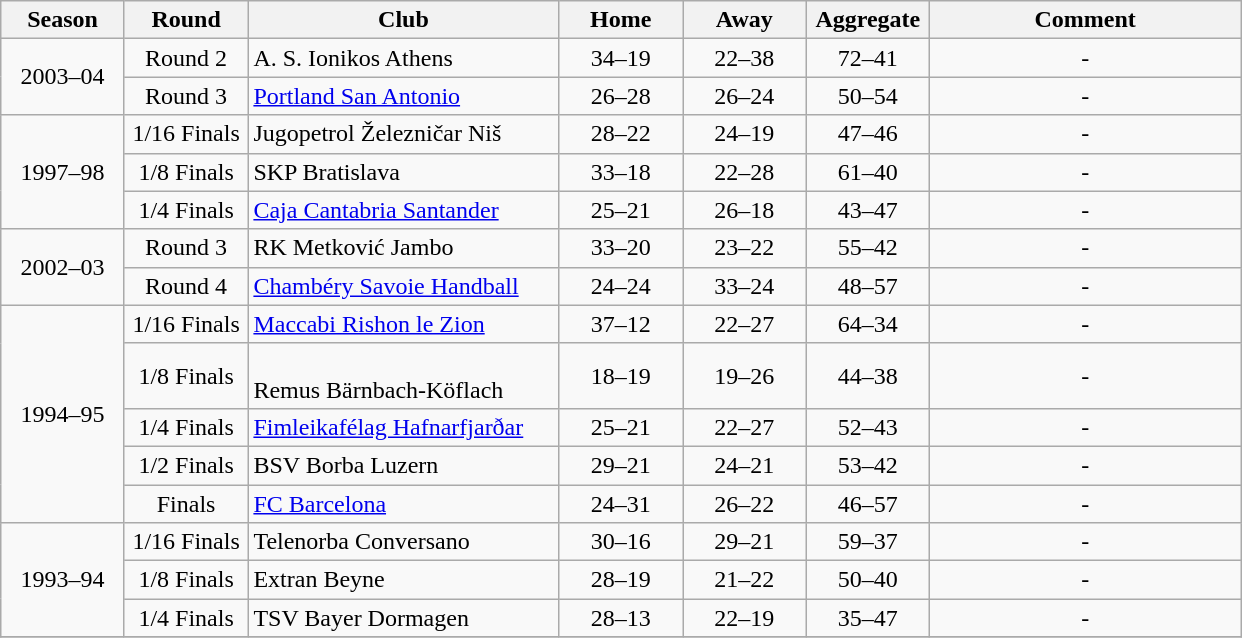<table class="wikitable" style="text-align:center;">
<tr>
<th width=75px>Season</th>
<th width=75px>Round</th>
<th width=200px>Club</th>
<th width=75px>Home</th>
<th width=75px>Away</th>
<th width=75px>Aggregate</th>
<th width=200px>Comment</th>
</tr>
<tr>
<td rowspan="2">2003–04</td>
<td>Round 2</td>
<td align=left> A. S. Ionikos Athens</td>
<td>34–19</td>
<td>22–38</td>
<td>72–41</td>
<td>-</td>
</tr>
<tr>
<td>Round 3</td>
<td align=left><a href='#'>Portland San Antonio</a></td>
<td>26–28</td>
<td>26–24</td>
<td>50–54</td>
<td>-</td>
</tr>
<tr>
<td rowspan="3">1997–98</td>
<td>1/16 Finals</td>
<td align=left> Jugopetrol Železničar Niš</td>
<td>28–22</td>
<td>24–19</td>
<td>47–46</td>
<td>-</td>
</tr>
<tr>
<td>1/8 Finals</td>
<td align=left> SKP Bratislava</td>
<td>33–18</td>
<td>22–28</td>
<td>61–40</td>
<td>-</td>
</tr>
<tr>
<td>1/4 Finals</td>
<td align=left> <a href='#'>Caja Cantabria Santander</a></td>
<td>25–21</td>
<td>26–18</td>
<td>43–47</td>
<td>-</td>
</tr>
<tr>
<td rowspan="2">2002–03</td>
<td>Round 3</td>
<td align=left> RK Metković Jambo</td>
<td>33–20</td>
<td>23–22</td>
<td>55–42</td>
<td>-</td>
</tr>
<tr>
<td>Round 4</td>
<td align=left> <a href='#'>Chambéry Savoie Handball</a></td>
<td>24–24</td>
<td>33–24</td>
<td>48–57</td>
<td>-</td>
</tr>
<tr>
<td rowspan="5">1994–95</td>
<td>1/16 Finals</td>
<td align=left> <a href='#'>Maccabi Rishon le Zion</a></td>
<td>37–12</td>
<td>22–27</td>
<td>64–34</td>
<td>-</td>
</tr>
<tr>
<td>1/8 Finals</td>
<td align=left><br>
Remus Bärnbach-Köflach</td>
<td>18–19</td>
<td>19–26</td>
<td>44–38</td>
<td>-</td>
</tr>
<tr>
<td>1/4 Finals</td>
<td align=left> <a href='#'>Fimleikafélag Hafnarfjarðar</a></td>
<td>25–21</td>
<td>22–27</td>
<td>52–43</td>
<td>-</td>
</tr>
<tr>
<td>1/2 Finals</td>
<td align=left> BSV Borba Luzern</td>
<td>29–21</td>
<td>24–21</td>
<td>53–42</td>
<td>-</td>
</tr>
<tr>
<td>Finals</td>
<td align=left> <a href='#'>FC Barcelona</a></td>
<td>24–31</td>
<td>26–22</td>
<td>46–57</td>
<td>-</td>
</tr>
<tr>
<td rowspan="3">1993–94</td>
<td>1/16 Finals</td>
<td align=left> Telenorba Conversano</td>
<td>30–16</td>
<td>29–21</td>
<td>59–37</td>
<td>-</td>
</tr>
<tr>
<td>1/8 Finals</td>
<td align=left> Extran Beyne</td>
<td>28–19</td>
<td>21–22</td>
<td>50–40</td>
<td>-</td>
</tr>
<tr>
<td>1/4 Finals</td>
<td align=left> TSV Bayer Dormagen</td>
<td>28–13</td>
<td>22–19</td>
<td>35–47</td>
<td>-</td>
</tr>
<tr>
</tr>
</table>
